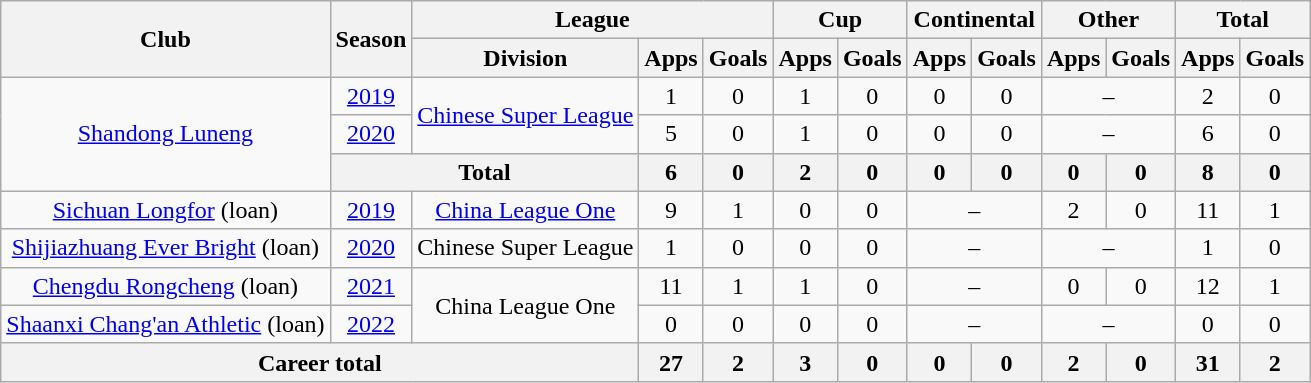<table class="wikitable" style="text-align: center">
<tr>
<th rowspan="2">Club</th>
<th rowspan="2">Season</th>
<th colspan="3">League</th>
<th colspan="2">Cup</th>
<th colspan="2">Continental</th>
<th colspan="2">Other</th>
<th colspan="2">Total</th>
</tr>
<tr>
<th>Division</th>
<th>Apps</th>
<th>Goals</th>
<th>Apps</th>
<th>Goals</th>
<th>Apps</th>
<th>Goals</th>
<th>Apps</th>
<th>Goals</th>
<th>Apps</th>
<th>Goals</th>
</tr>
<tr>
<td rowspan="3"><a href='#'>Shandong Luneng</a></td>
<td><a href='#'>2019</a></td>
<td rowspan="2"><a href='#'>Chinese Super League</a></td>
<td>1</td>
<td>0</td>
<td>1</td>
<td>0</td>
<td>0</td>
<td>0</td>
<td colspan="2">–</td>
<td>2</td>
<td>0</td>
</tr>
<tr>
<td><a href='#'>2020</a></td>
<td>5</td>
<td>0</td>
<td>1</td>
<td>0</td>
<td>0</td>
<td>0</td>
<td colspan="2">–</td>
<td>6</td>
<td>0</td>
</tr>
<tr>
<th colspan=2>Total</th>
<th>6</th>
<th>0</th>
<th>2</th>
<th>0</th>
<th>0</th>
<th>0</th>
<th>0</th>
<th>0</th>
<th>8</th>
<th>0</th>
</tr>
<tr>
<td><a href='#'>Sichuan Longfor</a> (loan)</td>
<td><a href='#'>2019</a></td>
<td><a href='#'>China League One</a></td>
<td>9</td>
<td>1</td>
<td>0</td>
<td>0</td>
<td colspan="2">–</td>
<td>2</td>
<td>0</td>
<td>11</td>
<td>1</td>
</tr>
<tr>
<td><a href='#'>Shijiazhuang Ever Bright</a> (loan)</td>
<td><a href='#'>2020</a></td>
<td>Chinese Super League</td>
<td>1</td>
<td>0</td>
<td>0</td>
<td>0</td>
<td colspan="2">–</td>
<td colspan="2">–</td>
<td>1</td>
<td>0</td>
</tr>
<tr>
<td><a href='#'>Chengdu Rongcheng</a> (loan)</td>
<td><a href='#'>2021</a></td>
<td rowspan=2>China League One</td>
<td>11</td>
<td>1</td>
<td>1</td>
<td>0</td>
<td colspan="2">–</td>
<td>0</td>
<td>0</td>
<td>12</td>
<td>1</td>
</tr>
<tr>
<td><a href='#'>Shaanxi Chang'an Athletic</a> (loan)</td>
<td><a href='#'>2022</a></td>
<td>0</td>
<td>0</td>
<td>0</td>
<td>0</td>
<td colspan="2">–</td>
<td colspan="2">–</td>
<td>0</td>
<td>0</td>
</tr>
<tr>
<th colspan=3>Career total</th>
<th>27</th>
<th>2</th>
<th>3</th>
<th>0</th>
<th>0</th>
<th>0</th>
<th>2</th>
<th>0</th>
<th>31</th>
<th>2</th>
</tr>
</table>
